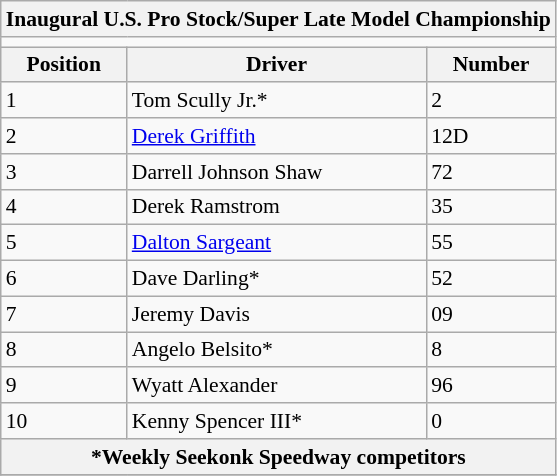<table class="wikitable mw-collapsible mw-collapsed" style="font-size: 90%">
<tr>
<th colspan="3">Inaugural U.S. Pro Stock/Super Late Model Championship</th>
</tr>
<tr>
<td colspan="3"></td>
</tr>
<tr>
<th>Position</th>
<th>Driver</th>
<th>Number</th>
</tr>
<tr>
<td>1</td>
<td>Tom Scully Jr.*</td>
<td>2</td>
</tr>
<tr>
<td>2</td>
<td><a href='#'>Derek Griffith</a></td>
<td>12D</td>
</tr>
<tr>
<td>3</td>
<td>Darrell Johnson Shaw</td>
<td>72</td>
</tr>
<tr>
<td>4</td>
<td>Derek Ramstrom</td>
<td>35</td>
</tr>
<tr>
<td>5</td>
<td><a href='#'>Dalton Sargeant</a></td>
<td>55</td>
</tr>
<tr>
<td>6</td>
<td>Dave Darling*</td>
<td>52</td>
</tr>
<tr>
<td>7</td>
<td>Jeremy Davis</td>
<td>09</td>
</tr>
<tr>
<td>8</td>
<td>Angelo Belsito*</td>
<td>8</td>
</tr>
<tr>
<td>9</td>
<td>Wyatt Alexander</td>
<td>96</td>
</tr>
<tr>
<td>10</td>
<td>Kenny Spencer III*</td>
<td>0</td>
</tr>
<tr>
<th colspan="3">*Weekly Seekonk Speedway competitors</th>
</tr>
<tr>
</tr>
</table>
